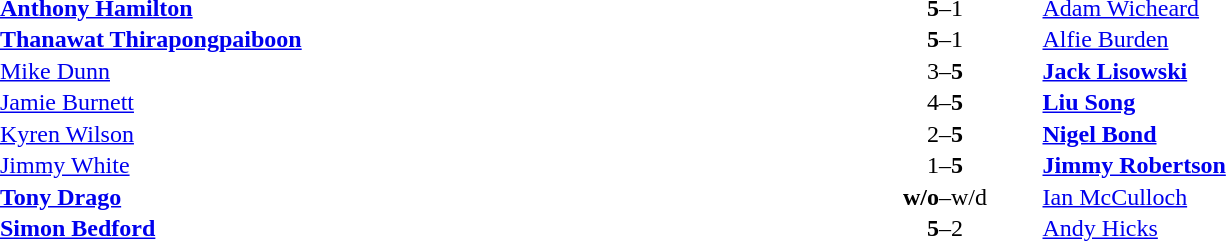<table width="100%" cellspacing="1">
<tr>
<th width=45%></th>
<th width=10%></th>
<th width=45%></th>
</tr>
<tr>
<td> <strong><a href='#'>Anthony Hamilton</a></strong></td>
<td align=center><strong>5</strong>–1</td>
<td> <a href='#'>Adam Wicheard</a></td>
</tr>
<tr>
<td> <strong><a href='#'>Thanawat Thirapongpaiboon</a></strong></td>
<td align=center><strong>5</strong>–1</td>
<td> <a href='#'>Alfie Burden</a></td>
</tr>
<tr>
<td> <a href='#'>Mike Dunn</a></td>
<td align=center>3–<strong>5</strong></td>
<td> <strong><a href='#'>Jack Lisowski</a></strong></td>
</tr>
<tr>
<td> <a href='#'>Jamie Burnett</a></td>
<td align=center>4–<strong>5</strong></td>
<td> <strong><a href='#'>Liu Song</a></strong></td>
</tr>
<tr>
<td> <a href='#'>Kyren Wilson</a></td>
<td align=center>2–<strong>5</strong></td>
<td> <strong><a href='#'>Nigel Bond</a></strong></td>
</tr>
<tr>
<td> <a href='#'>Jimmy White</a></td>
<td align=center>1–<strong>5</strong></td>
<td> <strong><a href='#'>Jimmy Robertson</a></strong></td>
</tr>
<tr>
<td> <strong><a href='#'>Tony Drago</a></strong></td>
<td align=center><strong>w/o</strong>–w/d</td>
<td> <a href='#'>Ian McCulloch</a></td>
</tr>
<tr>
<td> <strong><a href='#'>Simon Bedford</a></strong></td>
<td align=center><strong>5</strong>–2</td>
<td> <a href='#'>Andy Hicks</a></td>
</tr>
</table>
